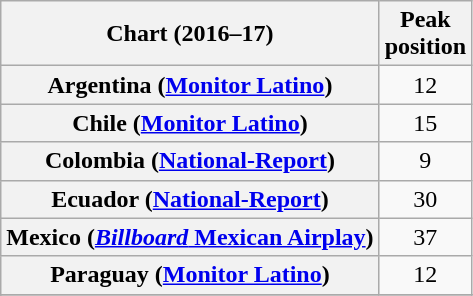<table class="wikitable sortable plainrowheaders" style="text-align:center">
<tr>
<th scope="col">Chart (2016–17)</th>
<th scope="col">Peak<br> position</th>
</tr>
<tr>
<th scope="row">Argentina (<a href='#'>Monitor Latino</a>)</th>
<td>12</td>
</tr>
<tr>
<th scope="row">Chile (<a href='#'>Monitor Latino</a>)</th>
<td>15</td>
</tr>
<tr>
<th scope="row">Colombia (<a href='#'>National-Report</a>)</th>
<td>9</td>
</tr>
<tr>
<th scope="row">Ecuador (<a href='#'>National-Report</a>)</th>
<td>30</td>
</tr>
<tr>
<th scope="row">Mexico (<a href='#'><em>Billboard</em> Mexican Airplay</a>)</th>
<td>37</td>
</tr>
<tr>
<th scope="row">Paraguay (<a href='#'>Monitor Latino</a>)</th>
<td>12</td>
</tr>
<tr>
</tr>
<tr>
</tr>
<tr>
</tr>
<tr>
</tr>
<tr>
</tr>
<tr>
</tr>
</table>
